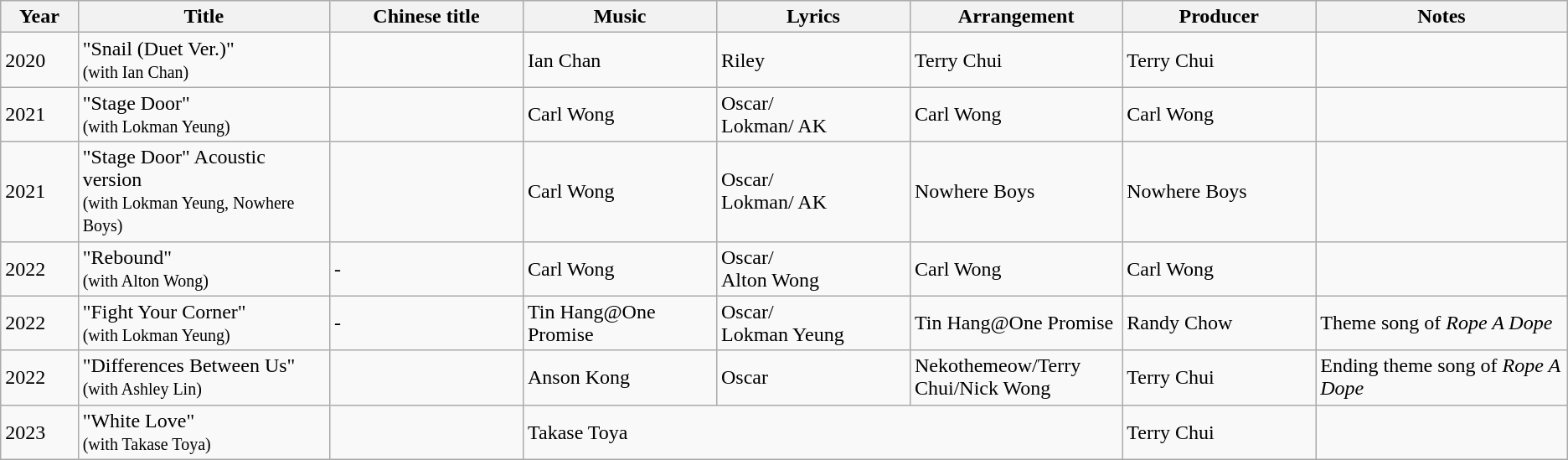<table class="wikitable plainrowheaders">
<tr>
<th width="4%">Year</th>
<th width="13%">Title</th>
<th width="10%">Chinese title</th>
<th width="10%">Music</th>
<th width="10%">Lyrics</th>
<th width="10%">Arrangement</th>
<th width="10%">Producer</th>
<th width="13%">Notes</th>
</tr>
<tr>
<td>2020</td>
<td>"Snail (Duet Ver.)"<br><small>(with Ian Chan)</small></td>
<td></td>
<td>Ian Chan</td>
<td>Riley</td>
<td>Terry Chui</td>
<td>Terry Chui</td>
<td></td>
</tr>
<tr>
<td>2021</td>
<td>"Stage Door" <br><small>(with Lokman Yeung)</small></td>
<td></td>
<td>Carl Wong</td>
<td>Oscar/<br>Lokman/ AK</td>
<td>Carl Wong</td>
<td>Carl Wong</td>
<td></td>
</tr>
<tr>
<td>2021</td>
<td>"Stage Door" Acoustic version<br><small>(with Lokman Yeung, Nowhere Boys)</small></td>
<td></td>
<td>Carl Wong</td>
<td>Oscar/<br>Lokman/ AK</td>
<td>Nowhere Boys</td>
<td>Nowhere Boys</td>
<td></td>
</tr>
<tr>
<td>2022</td>
<td>"Rebound" <br><small>(with Alton Wong)</small></td>
<td>-</td>
<td>Carl Wong</td>
<td>Oscar/<br>Alton Wong</td>
<td>Carl Wong</td>
<td>Carl Wong</td>
<td></td>
</tr>
<tr>
<td>2022</td>
<td>"Fight Your Corner" <br><small>(with Lokman Yeung)</small></td>
<td>-</td>
<td>Tin Hang@One Promise</td>
<td>Oscar/<br>Lokman Yeung</td>
<td>Tin Hang@One Promise</td>
<td>Randy Chow</td>
<td>Theme song of <em>Rope A Dope</em></td>
</tr>
<tr>
<td>2022</td>
<td>"Differences Between Us" <br><small>(with Ashley Lin)</small></td>
<td></td>
<td>Anson Kong</td>
<td>Oscar</td>
<td>Nekothemeow/Terry Chui/Nick Wong</td>
<td>Terry Chui</td>
<td>Ending theme song of <em>Rope A Dope</em></td>
</tr>
<tr>
<td>2023</td>
<td>"White Love"<br><small>(with Takase Toya)</small></td>
<td></td>
<td colspan="3">Takase Toya</td>
<td>Terry Chui</td>
<td></td>
</tr>
</table>
